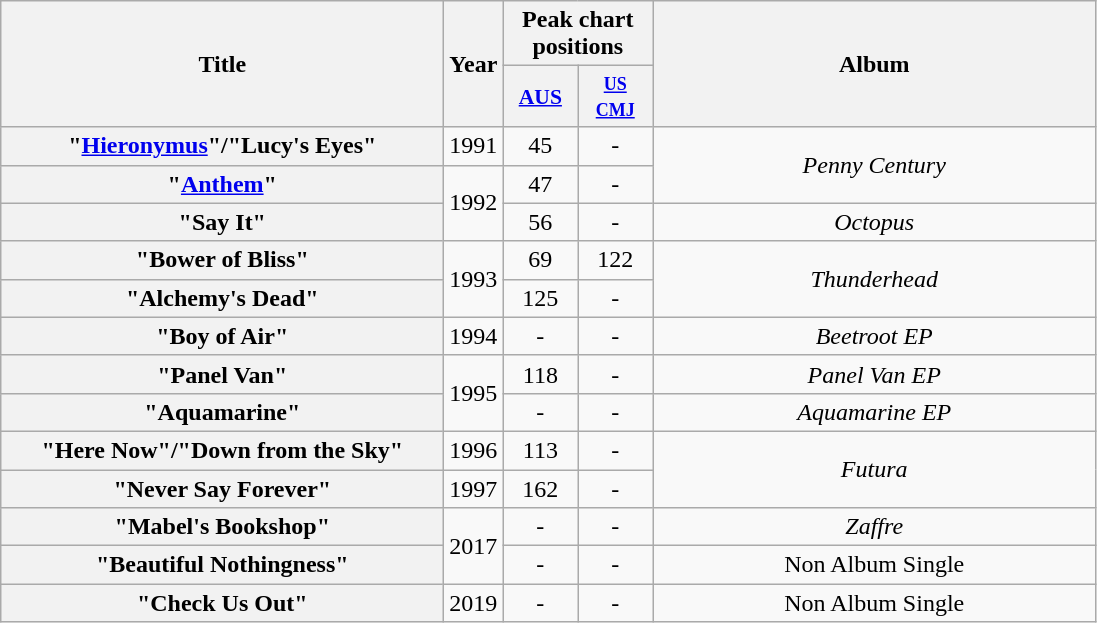<table class="wikitable plainrowheaders" style="text-align:center;">
<tr>
<th scope="col" rowspan="2" style="width:18em;">Title</th>
<th scope="col" rowspan="2" style="width:1em;">Year</th>
<th colspan="2" scope="col">Peak chart positions</th>
<th scope="col" rowspan="2" style="width:18em;">Album</th>
</tr>
<tr>
<th scope="col" style="width:3em;font-size:90%;"><a href='#'>AUS</a><br></th>
<th scope="col" style="width:3em;font-size:90%;"><small><a href='#'>US CMJ</a></small><br></th>
</tr>
<tr>
<th scope="row">"<a href='#'>Hieronymus</a>"/"Lucy's Eyes"</th>
<td>1991</td>
<td>45</td>
<td>-</td>
<td rowspan="2"><em>Penny Century</em></td>
</tr>
<tr>
<th scope="row">"<a href='#'>Anthem</a>"</th>
<td rowspan="2">1992</td>
<td>47</td>
<td>-</td>
</tr>
<tr>
<th scope="row">"Say It"</th>
<td>56</td>
<td>-</td>
<td><em>Octopus</em></td>
</tr>
<tr>
<th scope="row">"Bower of Bliss"</th>
<td rowspan="2">1993</td>
<td>69</td>
<td>122</td>
<td rowspan="2"><em>Thunderhead</em></td>
</tr>
<tr>
<th scope="row">"Alchemy's Dead"</th>
<td>125</td>
<td>-</td>
</tr>
<tr>
<th scope="row">"Boy of Air"</th>
<td>1994</td>
<td>-</td>
<td>-</td>
<td><em>Beetroot EP</em></td>
</tr>
<tr>
<th scope="row">"Panel Van"</th>
<td rowspan="2">1995</td>
<td>118</td>
<td>-</td>
<td><em>Panel Van EP</em></td>
</tr>
<tr>
<th scope="row">"Aquamarine"</th>
<td>-</td>
<td>-</td>
<td><em>Aquamarine EP</em></td>
</tr>
<tr>
<th scope="row">"Here Now"/"Down from the Sky"</th>
<td>1996</td>
<td>113</td>
<td>-</td>
<td rowspan="2"><em>Futura</em></td>
</tr>
<tr>
<th scope="row">"Never Say Forever"</th>
<td>1997</td>
<td>162</td>
<td>-</td>
</tr>
<tr>
<th scope="row">"Mabel's Bookshop"</th>
<td rowspan="2">2017</td>
<td>-</td>
<td>-</td>
<td><em>Zaffre</em></td>
</tr>
<tr>
<th scope="row">"Beautiful Nothingness"</th>
<td>-</td>
<td ->-</td>
<td>Non Album Single</td>
</tr>
<tr>
<th scope="row">"Check Us Out"</th>
<td>2019</td>
<td>-</td>
<td ->-</td>
<td>Non Album Single</td>
</tr>
</table>
